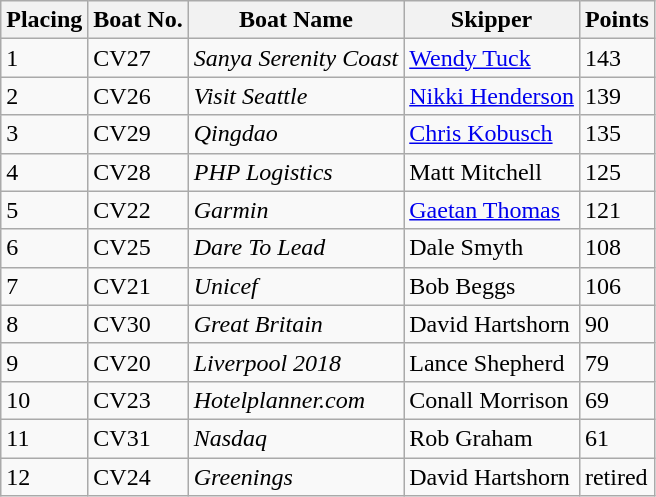<table class="wikitable">
<tr>
<th>Placing</th>
<th>Boat No.</th>
<th>Boat Name</th>
<th>Skipper</th>
<th>Points</th>
</tr>
<tr>
<td>1</td>
<td>CV27</td>
<td><em>Sanya Serenity Coast</em></td>
<td><a href='#'>Wendy Tuck</a></td>
<td>143</td>
</tr>
<tr>
<td>2</td>
<td>CV26</td>
<td><em>Visit Seattle</em></td>
<td><a href='#'>Nikki Henderson</a></td>
<td>139</td>
</tr>
<tr>
<td>3</td>
<td>CV29</td>
<td><em>Qingdao</em></td>
<td><a href='#'>Chris Kobusch</a></td>
<td>135</td>
</tr>
<tr>
<td>4</td>
<td>CV28</td>
<td><em>PHP Logistics</em></td>
<td>Matt Mitchell</td>
<td>125</td>
</tr>
<tr>
<td>5</td>
<td>CV22</td>
<td><em>Garmin</em></td>
<td><a href='#'>Gaetan Thomas</a></td>
<td>121</td>
</tr>
<tr>
<td>6</td>
<td>CV25</td>
<td><em>Dare To Lead</em></td>
<td>Dale Smyth</td>
<td>108</td>
</tr>
<tr>
<td>7</td>
<td>CV21</td>
<td><em>Unicef</em></td>
<td>Bob Beggs</td>
<td>106</td>
</tr>
<tr>
<td>8</td>
<td>CV30</td>
<td><em>Great Britain</em></td>
<td>David Hartshorn</td>
<td>90</td>
</tr>
<tr>
<td>9</td>
<td>CV20</td>
<td><em>Liverpool 2018</em></td>
<td>Lance Shepherd</td>
<td>79</td>
</tr>
<tr>
<td>10</td>
<td>CV23</td>
<td><em>Hotelplanner.com</em></td>
<td>Conall Morrison</td>
<td>69</td>
</tr>
<tr>
<td>11</td>
<td>CV31</td>
<td><em>Nasdaq</em></td>
<td>Rob Graham</td>
<td>61</td>
</tr>
<tr>
<td>12</td>
<td>CV24</td>
<td><em>Greenings</em></td>
<td>David Hartshorn</td>
<td>retired</td>
</tr>
</table>
